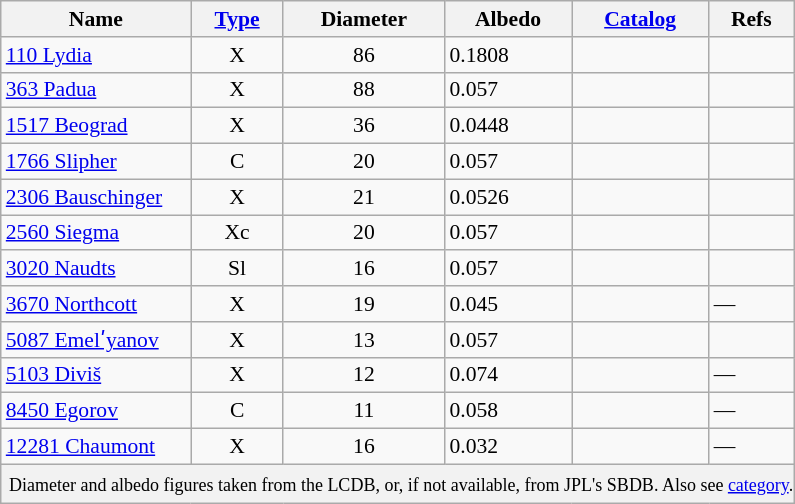<table class="wikitable sortable" style="font-size: 0.9em;">
<tr>
<th width=120>Name</th>
<th><a href='#'>Type</a></th>
<th>Diameter</th>
<th>Albedo</th>
<th class="unsortable"><a href='#'>Catalog</a></th>
<th class="unsortable">Refs</th>
</tr>
<tr>
<td><a href='#'>110 Lydia</a></td>
<td align=center>X</td>
<td align=center>86</td>
<td>0.1808</td>
<td></td>
<td></td>
</tr>
<tr>
<td><a href='#'>363 Padua</a></td>
<td align=center>X</td>
<td align=center>88</td>
<td>0.057</td>
<td></td>
<td></td>
</tr>
<tr>
<td><a href='#'>1517 Beograd</a></td>
<td align=center>X</td>
<td align=center>36</td>
<td>0.0448</td>
<td></td>
<td></td>
</tr>
<tr>
<td><a href='#'>1766 Slipher</a></td>
<td align=center>C</td>
<td align=center>20</td>
<td>0.057</td>
<td></td>
<td></td>
</tr>
<tr>
<td><a href='#'>2306 Bauschinger</a></td>
<td align=center>X</td>
<td align=center>21</td>
<td>0.0526</td>
<td></td>
<td></td>
</tr>
<tr>
<td><a href='#'>2560 Siegma</a></td>
<td align=center>Xc</td>
<td align=center>20</td>
<td>0.057</td>
<td></td>
<td></td>
</tr>
<tr>
<td><a href='#'>3020 Naudts</a></td>
<td align=center>Sl</td>
<td align=center>16</td>
<td>0.057</td>
<td></td>
<td></td>
</tr>
<tr>
<td><a href='#'>3670 Northcott</a></td>
<td align=center>X</td>
<td align=center>19</td>
<td>0.045</td>
<td></td>
<td>—</td>
</tr>
<tr>
<td><a href='#'>5087 Emelʹyanov</a></td>
<td align=center>X</td>
<td align=center>13</td>
<td>0.057</td>
<td></td>
<td></td>
</tr>
<tr>
<td><a href='#'>5103 Diviš</a></td>
<td align=center>X</td>
<td align=center>12</td>
<td>0.074</td>
<td></td>
<td>—</td>
</tr>
<tr>
<td><a href='#'>8450 Egorov</a></td>
<td align=center>C</td>
<td align=center>11</td>
<td>0.058</td>
<td></td>
<td>—</td>
</tr>
<tr>
<td><a href='#'>12281 Chaumont</a></td>
<td align=center>X</td>
<td align=center>16</td>
<td>0.032</td>
<td></td>
<td>—</td>
</tr>
<tr>
<th colspan=6 style="font-weight: normal; text-align: left; font-size: smaller; background-color: #f2f2f2; padding: 6px 0 4px 5px;">Diameter and albedo figures taken from the LCDB, or, if not available, from JPL's SBDB. Also see <a href='#'>category</a>.</th>
</tr>
</table>
